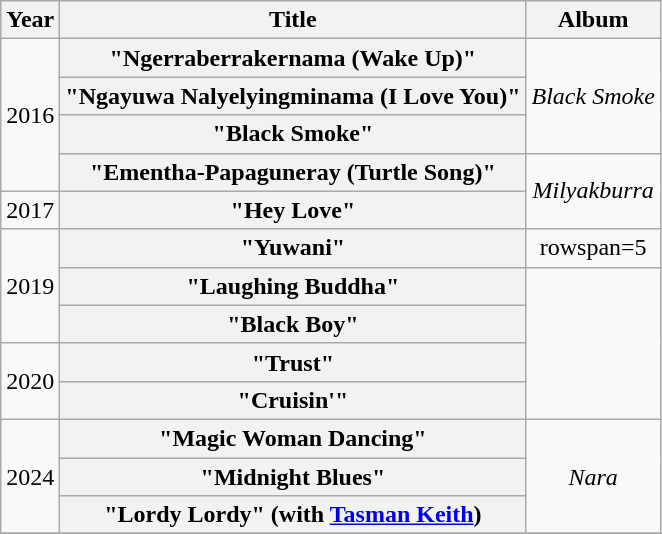<table class="wikitable plainrowheaders" style="text-align:center;">
<tr>
<th>Year</th>
<th>Title</th>
<th>Album</th>
</tr>
<tr>
<td rowspan=4>2016</td>
<th scope="row">"Ngerraberrakernama (Wake Up)"</th>
<td rowspan=3><em>Black Smoke</em></td>
</tr>
<tr>
<th scope="row">"Ngayuwa Nalyelyingminama (I Love You)"</th>
</tr>
<tr>
<th scope="row">"Black Smoke"</th>
</tr>
<tr>
<th scope="row">"Ementha-Papaguneray (Turtle Song)"</th>
<td rowspan=2><em>Milyakburra</em></td>
</tr>
<tr>
<td>2017</td>
<th scope="row">"Hey Love"</th>
</tr>
<tr>
<td rowspan=3>2019</td>
<th scope="row">"Yuwani" </th>
<td>rowspan=5 </td>
</tr>
<tr>
<th scope="row">"Laughing Buddha" </th>
</tr>
<tr>
<th scope="row">"Black Boy" </th>
</tr>
<tr>
<td rowspan=2>2020</td>
<th scope="row">"Trust" </th>
</tr>
<tr>
<th scope="row">"Cruisin'"</th>
</tr>
<tr>
<td rowspan=3>2024</td>
<th scope="row">"Magic Woman Dancing"</th>
<td rowspan=3><em>Nara</em></td>
</tr>
<tr>
<th scope="row">"Midnight Blues"</th>
</tr>
<tr>
<th scope="row">"Lordy Lordy" (with <a href='#'>Tasman Keith</a>)</th>
</tr>
<tr>
</tr>
</table>
